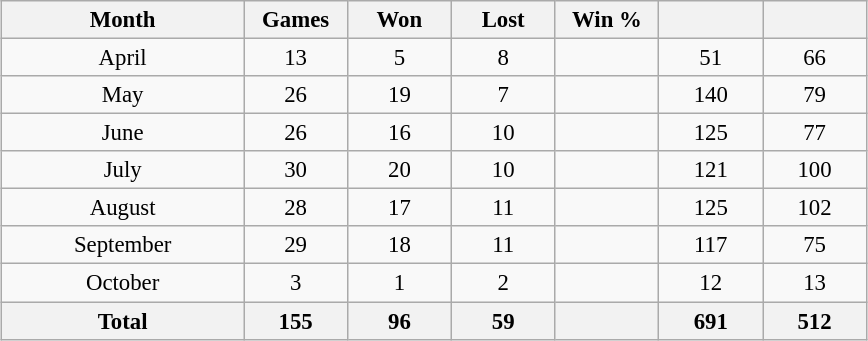<table class="wikitable" style="font-size:95%; text-align:center; width:38em;margin:0.5em auto;">
<tr>
<th width="28%">Month</th>
<th width="12%">Games</th>
<th width="12%">Won</th>
<th width="12%">Lost</th>
<th width="12%">Win %</th>
<th width="12%"></th>
<th width="12%"></th>
</tr>
<tr>
<td>April</td>
<td>13</td>
<td>5</td>
<td>8</td>
<td></td>
<td>51</td>
<td>66</td>
</tr>
<tr>
<td>May</td>
<td>26</td>
<td>19</td>
<td>7</td>
<td></td>
<td>140</td>
<td>79</td>
</tr>
<tr>
<td>June</td>
<td>26</td>
<td>16</td>
<td>10</td>
<td></td>
<td>125</td>
<td>77</td>
</tr>
<tr>
<td>July</td>
<td>30</td>
<td>20</td>
<td>10</td>
<td></td>
<td>121</td>
<td>100</td>
</tr>
<tr>
<td>August</td>
<td>28</td>
<td>17</td>
<td>11</td>
<td></td>
<td>125</td>
<td>102</td>
</tr>
<tr>
<td>September</td>
<td>29</td>
<td>18</td>
<td>11</td>
<td></td>
<td>117</td>
<td>75</td>
</tr>
<tr>
<td>October</td>
<td>3</td>
<td>1</td>
<td>2</td>
<td></td>
<td>12</td>
<td>13</td>
</tr>
<tr>
<th>Total</th>
<th>155</th>
<th>96</th>
<th>59</th>
<th></th>
<th>691</th>
<th>512</th>
</tr>
</table>
